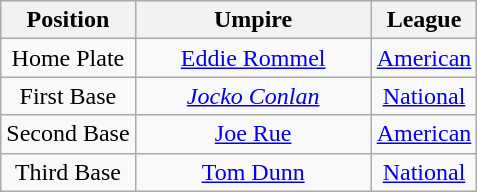<table class="wikitable" style="font-size: 100%; text-align:center;">
<tr>
<th>Position</th>
<th width="150">Umpire</th>
<th>League</th>
</tr>
<tr>
<td>Home Plate</td>
<td><a href='#'>Eddie Rommel</a></td>
<td><a href='#'>American</a></td>
</tr>
<tr>
<td>First Base</td>
<td><em><a href='#'>Jocko Conlan</a></em></td>
<td><a href='#'>National</a></td>
</tr>
<tr>
<td>Second Base</td>
<td><a href='#'>Joe Rue</a></td>
<td><a href='#'>American</a></td>
</tr>
<tr>
<td>Third Base</td>
<td><a href='#'>Tom Dunn</a></td>
<td><a href='#'>National</a></td>
</tr>
</table>
